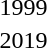<table>
<tr>
<td>1999</td>
<td></td>
<td></td>
<td></td>
</tr>
<tr>
<td rowspan=2>2019<br></td>
<td rowspan=2></td>
<td rowspan=2></td>
<td></td>
</tr>
<tr>
<td></td>
</tr>
</table>
